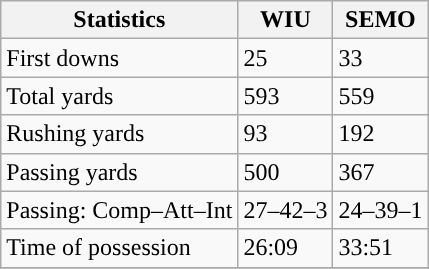<table class="wikitable" style="float: left;">
<tr>
<th>Statistics</th>
<th>WIU</th>
<th>SEMO</th>
</tr>
<tr>
<td>First downs</td>
<td>25</td>
<td>33</td>
</tr>
<tr>
<td>Total yards</td>
<td>593</td>
<td>559</td>
</tr>
<tr>
<td>Rushing yards</td>
<td>93</td>
<td>192</td>
</tr>
<tr>
<td>Passing yards</td>
<td>500</td>
<td>367</td>
</tr>
<tr>
<td>Passing: Comp–Att–Int</td>
<td>27–42–3</td>
<td>24–39–1</td>
</tr>
<tr>
<td>Time of possession</td>
<td>26:09</td>
<td>33:51</td>
</tr>
<tr>
</tr>
</table>
